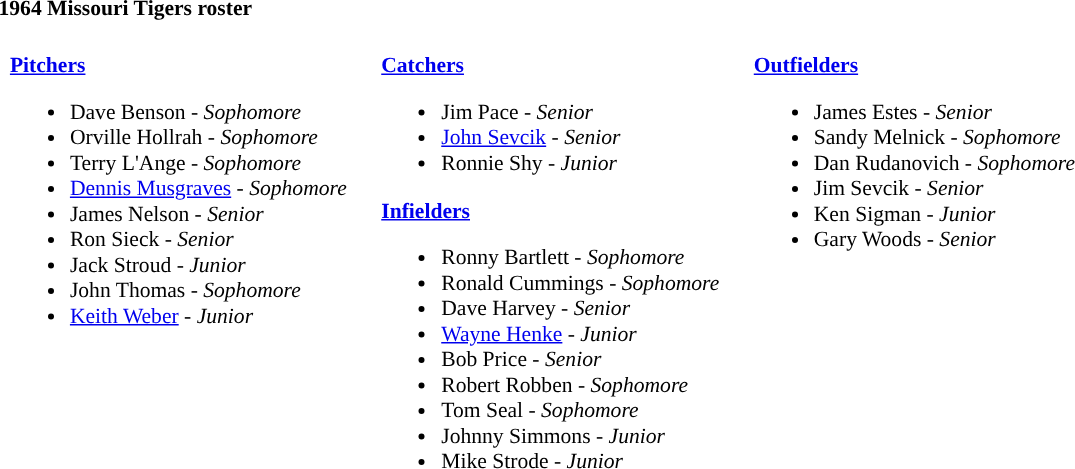<table class="toccolours" style="text-align: left; font-size:90%;">
<tr>
<th colspan="9">1964 Missouri Tigers roster</th>
</tr>
<tr>
<td width="03"> </td>
<td valign="top"><br><strong><a href='#'>Pitchers</a></strong><ul><li>Dave Benson - <em>Sophomore</em></li><li>Orville Hollrah - <em>Sophomore</em></li><li>Terry L'Ange - <em>Sophomore</em></li><li><a href='#'>Dennis Musgraves</a> - <em>Sophomore</em></li><li>James Nelson - <em>Senior</em></li><li>Ron Sieck - <em>Senior</em></li><li>Jack Stroud - <em>Junior</em></li><li>John Thomas - <em>Sophomore</em></li><li><a href='#'>Keith Weber</a> - <em>Junior</em></li></ul></td>
<td width="15"> </td>
<td valign="top"><br><strong><a href='#'>Catchers</a></strong><ul><li>Jim Pace - <em>Senior</em></li><li><a href='#'>John Sevcik</a> - <em>Senior</em></li><li>Ronnie Shy - <em>Junior</em></li></ul><strong><a href='#'>Infielders</a></strong><ul><li>Ronny Bartlett - <em>Sophomore</em></li><li>Ronald Cummings - <em>Sophomore</em></li><li>Dave Harvey - <em>Senior</em></li><li><a href='#'>Wayne Henke</a> - <em>Junior</em></li><li>Bob Price - <em>Senior</em></li><li>Robert Robben - <em>Sophomore</em></li><li>Tom Seal - <em>Sophomore</em></li><li>Johnny Simmons - <em>Junior</em></li><li>Mike Strode - <em>Junior</em></li></ul></td>
<td width="15"> </td>
<td valign="top"><br><strong><a href='#'>Outfielders</a></strong><ul><li>James Estes - <em>Senior</em></li><li>Sandy Melnick - <em>Sophomore</em></li><li>Dan Rudanovich - <em>Sophomore</em></li><li>Jim Sevcik - <em>Senior</em></li><li>Ken Sigman - <em>Junior</em></li><li>Gary Woods - <em>Senior</em></li></ul></td>
</tr>
</table>
